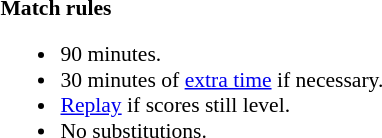<table style="width:100%; font-size:90%;">
<tr>
<td><br><strong>Match rules</strong><ul><li>90 minutes.</li><li>30 minutes of <a href='#'>extra time</a> if necessary.</li><li><a href='#'>Replay</a> if scores still level.</li><li>No substitutions.</li></ul></td>
</tr>
</table>
